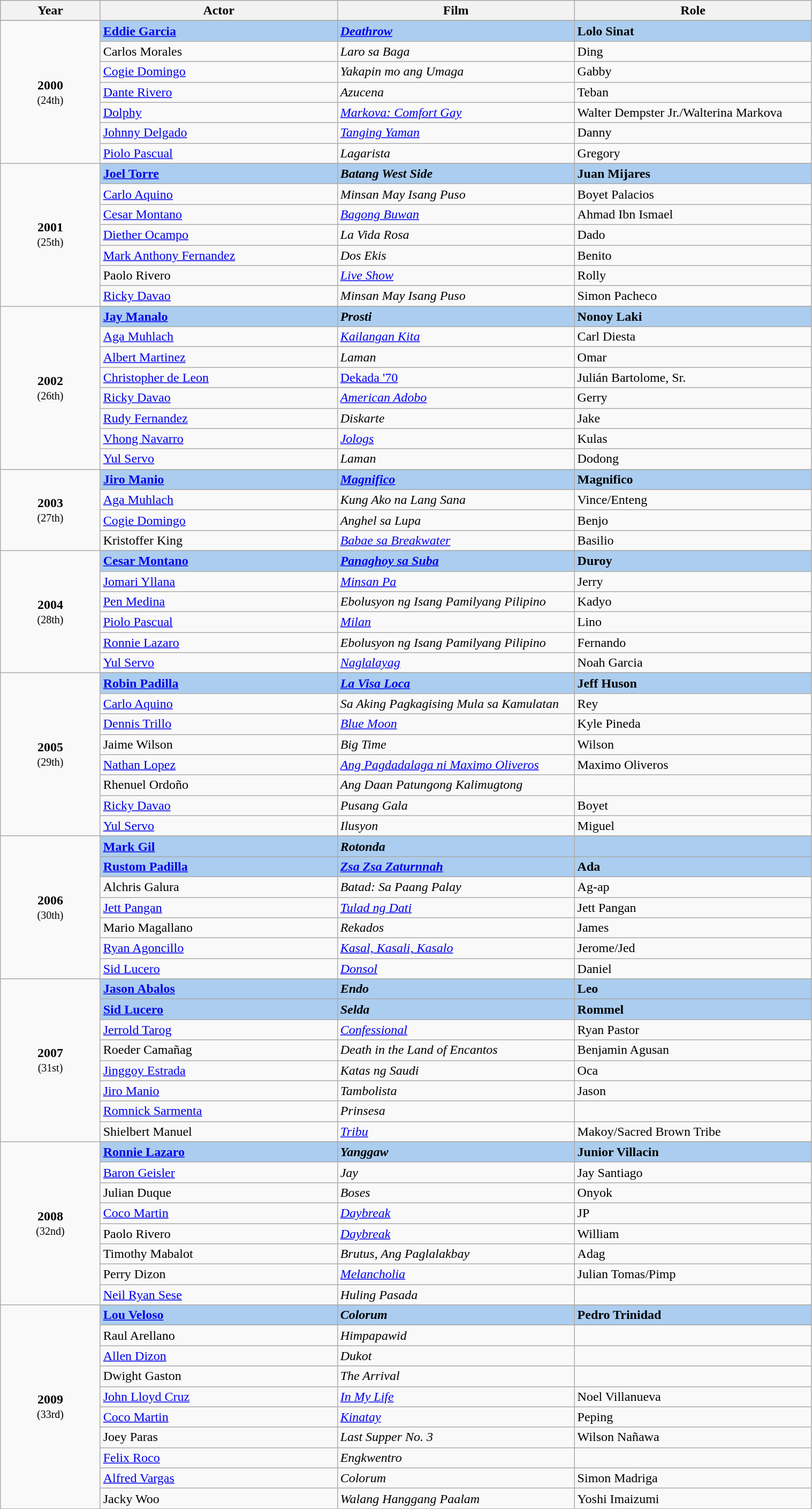<table class="wikitable" style="width:80%">
<tr bgcolor="#ABCDEF">
<th width="8%">Year</th>
<th width="19%">Actor</th>
<th width="19%">Film</th>
<th width="19%">Role</th>
</tr>
<tr>
</tr>
<tr>
<td rowspan=8 style="text-align:center"><strong>2000</strong><br><small>(24th)</small></td>
</tr>
<tr style="background:#ABCDEF">
<td><strong><a href='#'>Eddie Garcia</a></strong></td>
<td><strong><em><a href='#'>Deathrow</a></em></strong></td>
<td><strong>Lolo Sinat</strong></td>
</tr>
<tr>
<td>Carlos Morales</td>
<td><em>Laro sa Baga</em></td>
<td>Ding</td>
</tr>
<tr>
<td><a href='#'>Cogie Domingo</a></td>
<td><em>Yakapin mo ang Umaga</em></td>
<td>Gabby</td>
</tr>
<tr>
<td><a href='#'>Dante Rivero</a></td>
<td><em>Azucena</em></td>
<td>Teban</td>
</tr>
<tr>
<td><a href='#'>Dolphy</a></td>
<td><em><a href='#'>Markova: Comfort Gay</a></em></td>
<td>Walter Dempster Jr./Walterina Markova</td>
</tr>
<tr>
<td><a href='#'>Johnny Delgado</a></td>
<td><em><a href='#'>Tanging Yaman</a></em></td>
<td>Danny</td>
</tr>
<tr>
<td><a href='#'>Piolo Pascual</a></td>
<td><em>Lagarista</em></td>
<td>Gregory</td>
</tr>
<tr>
<td rowspan=8 style="text-align:center"><strong>2001</strong><br><small>(25th)</small></td>
</tr>
<tr style="background:#ABCDEF">
<td><strong><a href='#'>Joel Torre</a></strong></td>
<td><strong><em>Batang West Side</em></strong></td>
<td><strong>Juan Mijares</strong></td>
</tr>
<tr>
<td><a href='#'>Carlo Aquino</a></td>
<td><em>Minsan May Isang Puso</em></td>
<td>Boyet Palacios</td>
</tr>
<tr>
<td><a href='#'>Cesar Montano</a></td>
<td><em><a href='#'>Bagong Buwan</a></em></td>
<td>Ahmad Ibn Ismael</td>
</tr>
<tr>
<td><a href='#'>Diether Ocampo</a></td>
<td><em>La Vida Rosa</em></td>
<td>Dado</td>
</tr>
<tr>
<td><a href='#'>Mark Anthony Fernandez</a></td>
<td><em>Dos Ekis</em></td>
<td>Benito</td>
</tr>
<tr>
<td>Paolo Rivero</td>
<td><em><a href='#'>Live Show</a></em></td>
<td>Rolly</td>
</tr>
<tr>
<td><a href='#'>Ricky Davao</a></td>
<td><em>Minsan May Isang Puso</em></td>
<td>Simon Pacheco</td>
</tr>
<tr>
<td rowspan=9 style="text-align:center"><strong>2002</strong><br><small>(26th)</small></td>
</tr>
<tr style="background:#ABCDEF">
<td><strong><a href='#'>Jay Manalo</a></strong></td>
<td><strong><em>Prosti</em></strong></td>
<td><strong>Nonoy Laki</strong></td>
</tr>
<tr>
<td><a href='#'>Aga Muhlach</a></td>
<td><em><a href='#'>Kailangan Kita</a></em></td>
<td>Carl Diesta</td>
</tr>
<tr>
<td><a href='#'>Albert Martinez</a></td>
<td><em>Laman</em></td>
<td>Omar</td>
</tr>
<tr>
<td><a href='#'>Christopher de Leon</a></td>
<td><a href='#'>Dekada '70</a></td>
<td>Julián Bartolome, Sr.</td>
</tr>
<tr>
<td><a href='#'>Ricky Davao</a></td>
<td><em><a href='#'>American Adobo</a></em></td>
<td>Gerry</td>
</tr>
<tr>
<td><a href='#'>Rudy Fernandez</a></td>
<td><em>Diskarte</em></td>
<td>Jake</td>
</tr>
<tr>
<td><a href='#'>Vhong Navarro</a></td>
<td><em><a href='#'>Jologs</a></em></td>
<td>Kulas</td>
</tr>
<tr>
<td><a href='#'>Yul Servo</a></td>
<td><em>Laman</em></td>
<td>Dodong</td>
</tr>
<tr>
<td rowspan=5 style="text-align:center"><strong>2003</strong><br><small>(27th)</small></td>
</tr>
<tr style="background:#ABCDEF">
<td><strong><a href='#'>Jiro Manio</a></strong></td>
<td><strong><em><a href='#'>Magnifico</a></em></strong></td>
<td><strong>Magnifico</strong></td>
</tr>
<tr>
<td><a href='#'>Aga Muhlach</a></td>
<td><em>Kung Ako na Lang Sana</em></td>
<td>Vince/Enteng</td>
</tr>
<tr>
<td><a href='#'>Cogie Domingo</a></td>
<td><em>Anghel sa Lupa</em></td>
<td>Benjo</td>
</tr>
<tr>
<td>Kristoffer King</td>
<td><em><a href='#'>Babae sa Breakwater</a></em></td>
<td>Basilio</td>
</tr>
<tr>
<td rowspan=7 style="text-align:center"><strong>2004</strong><br><small>(28th)</small></td>
</tr>
<tr style="background:#ABCDEF">
<td><strong><a href='#'>Cesar Montano</a></strong></td>
<td><strong><em><a href='#'>Panaghoy sa Suba</a></em></strong></td>
<td><strong>Duroy</strong></td>
</tr>
<tr>
<td><a href='#'>Jomari Yllana</a></td>
<td><em><a href='#'>Minsan Pa</a></em></td>
<td>Jerry</td>
</tr>
<tr>
<td><a href='#'>Pen Medina</a></td>
<td><em>Ebolusyon ng Isang Pamilyang Pilipino</em></td>
<td>Kadyo</td>
</tr>
<tr>
<td><a href='#'>Piolo Pascual</a></td>
<td><em><a href='#'>Milan</a></em></td>
<td>Lino</td>
</tr>
<tr>
<td><a href='#'>Ronnie Lazaro</a></td>
<td><em>Ebolusyon ng Isang Pamilyang Pilipino</em></td>
<td>Fernando</td>
</tr>
<tr>
<td><a href='#'>Yul Servo</a></td>
<td><em><a href='#'>Naglalayag</a></em></td>
<td>Noah Garcia</td>
</tr>
<tr>
<td rowspan=9 style="text-align:center"><strong>2005</strong><br><small>(29th)</small></td>
</tr>
<tr style="background:#ABCDEF">
<td><strong><a href='#'>Robin Padilla</a></strong></td>
<td><strong><em><a href='#'>La Visa Loca</a></em></strong></td>
<td><strong>Jeff Huson</strong></td>
</tr>
<tr>
<td><a href='#'>Carlo Aquino</a></td>
<td><em>Sa Aking Pagkagising Mula sa Kamulatan</em></td>
<td>Rey</td>
</tr>
<tr>
<td><a href='#'>Dennis Trillo</a></td>
<td><em><a href='#'>Blue Moon</a></em></td>
<td>Kyle Pineda</td>
</tr>
<tr>
<td>Jaime Wilson</td>
<td><em>Big Time</em></td>
<td>Wilson</td>
</tr>
<tr>
<td><a href='#'>Nathan Lopez</a></td>
<td><em><a href='#'>Ang Pagdadalaga ni Maximo Oliveros</a></em></td>
<td>Maximo Oliveros</td>
</tr>
<tr>
<td>Rhenuel Ordoño</td>
<td><em>Ang Daan Patungong Kalimugtong</em></td>
<td></td>
</tr>
<tr>
<td><a href='#'>Ricky Davao</a></td>
<td><em>Pusang Gala</em></td>
<td>Boyet</td>
</tr>
<tr>
<td><a href='#'>Yul Servo</a></td>
<td><em>Ilusyon</em></td>
<td>Miguel</td>
</tr>
<tr>
<td rowspan=8 style="text-align:center"><strong>2006</strong><br><small>(30th)</small></td>
</tr>
<tr style="background:#ABCDEF">
<td><strong><a href='#'>Mark Gil</a></strong></td>
<td><strong><em>Rotonda</em></strong></td>
<td></td>
</tr>
<tr style="background:#ABCDEF">
<td><strong><a href='#'>Rustom Padilla</a></strong></td>
<td><strong><em><a href='#'>Zsa Zsa Zaturnnah</a></em></strong></td>
<td><strong>Ada</strong></td>
</tr>
<tr>
<td>Alchris Galura</td>
<td><em>Batad: Sa Paang Palay</em></td>
<td>Ag-ap</td>
</tr>
<tr>
<td><a href='#'>Jett Pangan</a></td>
<td><em><a href='#'>Tulad ng Dati</a></em></td>
<td>Jett Pangan</td>
</tr>
<tr>
<td>Mario Magallano</td>
<td><em>Rekados</em></td>
<td>James</td>
</tr>
<tr>
<td><a href='#'>Ryan Agoncillo</a></td>
<td><em><a href='#'>Kasal, Kasali, Kasalo</a></em></td>
<td>Jerome/Jed</td>
</tr>
<tr>
<td><a href='#'>Sid Lucero</a></td>
<td><em> <a href='#'>Donsol</a></em></td>
<td>Daniel</td>
</tr>
<tr>
<td rowspan=9 style="text-align:center"><strong>2007</strong><br><small>(31st)</small></td>
</tr>
<tr style="background:#ABCDEF">
<td><strong><a href='#'>Jason Abalos</a></strong></td>
<td><strong><em>Endo</em></strong></td>
<td><strong>Leo</strong></td>
</tr>
<tr style="background:#ABCDEF">
<td><strong><a href='#'>Sid Lucero</a></strong></td>
<td><strong><em>Selda</em></strong></td>
<td><strong>Rommel</strong></td>
</tr>
<tr>
<td><a href='#'>Jerrold Tarog</a></td>
<td><em><a href='#'>Confessional</a></em></td>
<td>Ryan Pastor</td>
</tr>
<tr>
<td>Roeder Camañag</td>
<td><em>Death in the Land of Encantos</em></td>
<td>Benjamin Agusan</td>
</tr>
<tr>
<td><a href='#'>Jinggoy Estrada</a></td>
<td><em>Katas ng Saudi</em></td>
<td>Oca</td>
</tr>
<tr>
<td><a href='#'>Jiro Manio</a></td>
<td><em>Tambolista</em></td>
<td>Jason</td>
</tr>
<tr>
<td><a href='#'>Romnick Sarmenta</a></td>
<td><em>Prinsesa</em></td>
<td></td>
</tr>
<tr>
<td>Shielbert Manuel</td>
<td><em><a href='#'>Tribu</a></em></td>
<td>Makoy/Sacred Brown Tribe</td>
</tr>
<tr>
<td rowspan=9 style="text-align:center"><strong>2008</strong><br><small>(32nd)</small></td>
</tr>
<tr style="background:#ABCDEF">
<td><strong><a href='#'>Ronnie Lazaro</a></strong></td>
<td><strong><em>Yanggaw</em></strong></td>
<td><strong>Junior Villacin</strong></td>
</tr>
<tr>
<td><a href='#'>Baron Geisler</a></td>
<td><em>Jay</em></td>
<td>Jay Santiago</td>
</tr>
<tr>
<td>Julian Duque</td>
<td><em>Boses</em></td>
<td>Onyok</td>
</tr>
<tr>
<td><a href='#'>Coco Martin</a></td>
<td><em><a href='#'>Daybreak</a></em></td>
<td>JP</td>
</tr>
<tr>
<td>Paolo Rivero</td>
<td><em><a href='#'>Daybreak</a></em></td>
<td>William</td>
</tr>
<tr>
<td>Timothy Mabalot</td>
<td><em>Brutus, Ang Paglalakbay</em></td>
<td>Adag</td>
</tr>
<tr>
<td>Perry Dizon</td>
<td><em><a href='#'>Melancholia</a></em></td>
<td>Julian Tomas/Pimp</td>
</tr>
<tr>
<td><a href='#'>Neil Ryan Sese</a></td>
<td><em>Huling Pasada</em></td>
<td></td>
</tr>
<tr>
<td rowspan=11 style="text-align:center"><strong>2009</strong><br><small>(33rd)</small></td>
</tr>
<tr style="background:#ABCDEF">
<td><strong><a href='#'>Lou Veloso</a></strong></td>
<td><strong><em>Colorum</em></strong></td>
<td><strong>Pedro Trinidad</strong></td>
</tr>
<tr>
<td>Raul Arellano</td>
<td><em>Himpapawid</em></td>
<td></td>
</tr>
<tr>
<td><a href='#'>Allen Dizon</a></td>
<td><em>Dukot </em></td>
<td></td>
</tr>
<tr>
<td>Dwight Gaston</td>
<td><em>The Arrival</em></td>
<td></td>
</tr>
<tr>
<td><a href='#'>John Lloyd Cruz</a></td>
<td><em><a href='#'>In My Life</a></em></td>
<td>Noel Villanueva</td>
</tr>
<tr>
<td><a href='#'>Coco Martin</a></td>
<td><em><a href='#'>Kinatay</a></em></td>
<td>Peping</td>
</tr>
<tr>
<td>Joey Paras</td>
<td><em>Last Supper No. 3</em></td>
<td>Wilson Nañawa</td>
</tr>
<tr>
<td><a href='#'>Felix Roco</a></td>
<td><em>Engkwentro</em></td>
<td></td>
</tr>
<tr>
<td><a href='#'>Alfred Vargas</a></td>
<td><em>Colorum</em></td>
<td>Simon Madriga</td>
</tr>
<tr>
<td>Jacky Woo</td>
<td><em>Walang Hanggang Paalam</em></td>
<td>Yoshi Imaizumi</td>
</tr>
<tr>
</tr>
</table>
